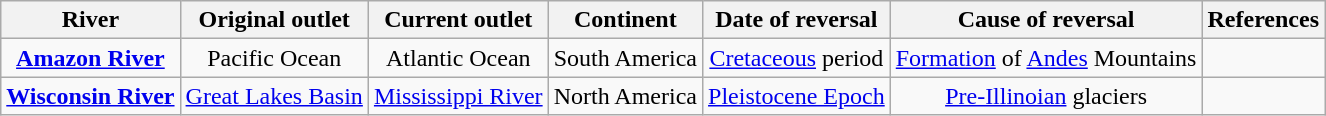<table class="wikitable" style="text-align:center">
<tr>
<th>River</th>
<th>Original outlet</th>
<th>Current outlet</th>
<th>Continent</th>
<th>Date of reversal</th>
<th>Cause of reversal</th>
<th>References</th>
</tr>
<tr>
<td><strong><a href='#'>Amazon River</a></strong></td>
<td>Pacific Ocean</td>
<td>Atlantic Ocean</td>
<td>South America</td>
<td data-sort-value="1 Jan -145000000"><a href='#'>Cretaceous</a> period</td>
<td><a href='#'>Formation</a> of <a href='#'>Andes</a> Mountains</td>
<td></td>
</tr>
<tr>
<td><strong><a href='#'>Wisconsin River</a></strong></td>
<td><a href='#'>Great Lakes Basin</a></td>
<td><a href='#'>Mississippi River</a></td>
<td>North America</td>
<td><a href='#'>Pleistocene Epoch</a></td>
<td><a href='#'>Pre-Illinoian</a> glaciers</td>
<td></td>
</tr>
</table>
